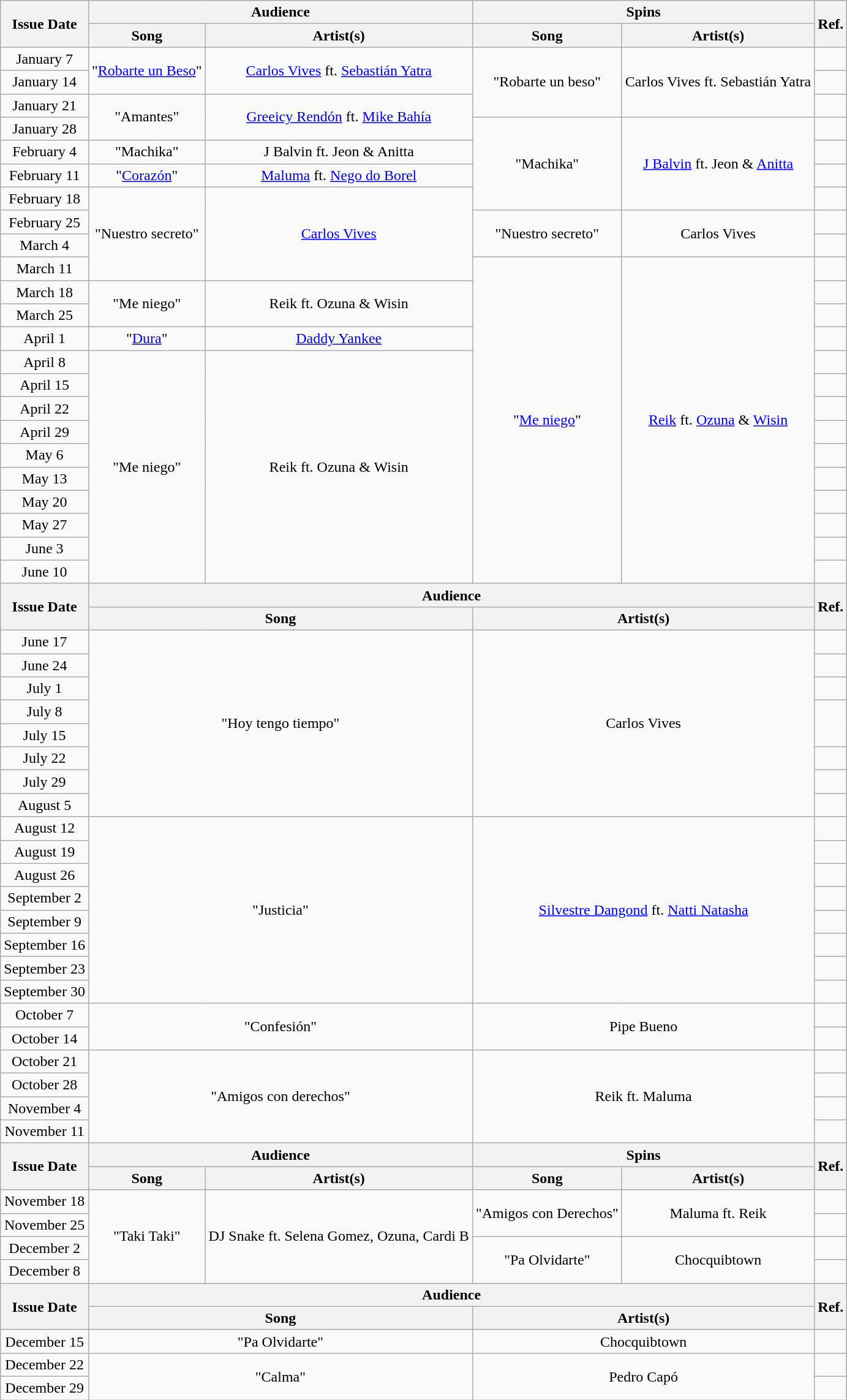<table class="wikitable" style="text-align: center;">
<tr>
<th style="text-align: center;" rowspan="2">Issue Date</th>
<th style="text-align: center;" colspan="2">Audience</th>
<th style="text-align: center;" colspan="2">Spins</th>
<th style="text-align: center;" rowspan="2">Ref.</th>
</tr>
<tr>
<th>Song</th>
<th>Artist(s)</th>
<th>Song</th>
<th>Artist(s)</th>
</tr>
<tr>
<td>January 7</td>
<td rowspan="2">"<a href='#'>Robarte un Beso</a>"</td>
<td rowspan="2"><a href='#'>Carlos Vives</a> ft. <a href='#'>Sebastián Yatra</a></td>
<td rowspan="3">"Robarte un beso"</td>
<td rowspan="3">Carlos Vives ft. Sebastián Yatra</td>
<td></td>
</tr>
<tr>
<td>January 14</td>
<td></td>
</tr>
<tr>
<td>January 21</td>
<td rowspan="2">"Amantes"</td>
<td rowspan="2"><a href='#'>Greeicy Rendón</a> ft. <a href='#'>Mike Bahía</a></td>
<td></td>
</tr>
<tr>
<td>January 28</td>
<td rowspan="4">"Machika"</td>
<td rowspan="4"><a href='#'>J Balvin</a> ft. Jeon & <a href='#'>Anitta</a></td>
<td></td>
</tr>
<tr>
<td>February 4</td>
<td>"Machika"</td>
<td>J Balvin ft. Jeon & Anitta</td>
<td></td>
</tr>
<tr>
<td>February 11</td>
<td>"<a href='#'>Corazón</a>"</td>
<td><a href='#'>Maluma</a> ft. <a href='#'>Nego do Borel</a></td>
<td></td>
</tr>
<tr>
<td>February 18</td>
<td rowspan="4">"Nuestro secreto"</td>
<td rowspan="4"><a href='#'>Carlos Vives</a></td>
<td></td>
</tr>
<tr>
<td>February 25</td>
<td rowspan="2">"Nuestro secreto"</td>
<td rowspan="2">Carlos Vives</td>
<td></td>
</tr>
<tr>
<td>March 4</td>
<td></td>
</tr>
<tr>
<td>March 11</td>
<td rowspan="14">"<a href='#'>Me niego</a>"</td>
<td rowspan="14"><a href='#'>Reik</a> ft. <a href='#'>Ozuna</a> & <a href='#'>Wisin</a></td>
<td></td>
</tr>
<tr>
<td>March 18</td>
<td rowspan="2">"Me niego"</td>
<td rowspan="2">Reik ft. Ozuna & Wisin</td>
<td></td>
</tr>
<tr>
<td>March 25</td>
<td></td>
</tr>
<tr>
<td>April 1</td>
<td>"<a href='#'>Dura</a>"</td>
<td><a href='#'>Daddy Yankee</a></td>
<td></td>
</tr>
<tr>
<td>April 8</td>
<td rowspan="10">"Me niego"</td>
<td rowspan="10">Reik ft. Ozuna & Wisin</td>
<td></td>
</tr>
<tr>
<td>April 15</td>
<td></td>
</tr>
<tr>
<td>April 22</td>
<td></td>
</tr>
<tr>
<td>April 29</td>
<td></td>
</tr>
<tr>
<td>May 6</td>
<td></td>
</tr>
<tr>
<td>May 13</td>
<td></td>
</tr>
<tr>
<td>May 20</td>
<td></td>
</tr>
<tr>
<td>May 27</td>
<td></td>
</tr>
<tr>
<td>June 3</td>
<td></td>
</tr>
<tr>
<td>June 10</td>
<td></td>
</tr>
<tr>
<th style="text-align: center;" rowspan="2">Issue Date</th>
<th style="text-align: center;" colspan="4">Audience</th>
<th rowspan="2">Ref.</th>
</tr>
<tr>
<th colspan=2>Song</th>
<th colspan=2>Artist(s)</th>
</tr>
<tr>
<td>June 17</td>
<td rowspan="8" colspan="2">"Hoy tengo tiempo"</td>
<td rowspan="8" colspan="2">Carlos Vives</td>
<td></td>
</tr>
<tr>
<td>June 24</td>
<td></td>
</tr>
<tr>
<td>July 1</td>
<td></td>
</tr>
<tr>
<td>July 8</td>
<td rowspan="2"></td>
</tr>
<tr>
<td>July 15</td>
</tr>
<tr>
<td>July 22</td>
<td rowspan="1"></td>
</tr>
<tr>
<td>July 29</td>
<td rowspan="1"></td>
</tr>
<tr>
<td>August 5</td>
<td rowspan="1"></td>
</tr>
<tr>
<td>August 12</td>
<td rowspan="8" colspan="2">"Justicia"</td>
<td rowspan="8" colspan="2"><a href='#'>Silvestre Dangond</a> ft. <a href='#'>Natti Natasha</a></td>
<td rowspan="1"></td>
</tr>
<tr>
<td>August 19</td>
<td rowspan="1"></td>
</tr>
<tr>
<td>August 26</td>
<td rowspan="1"></td>
</tr>
<tr>
<td>September 2</td>
<td rowspan="1"></td>
</tr>
<tr>
<td>September 9</td>
<td rowspan="1"></td>
</tr>
<tr>
<td>September 16</td>
<td rowspan="1"></td>
</tr>
<tr>
<td>September 23</td>
<td rowspan="1"></td>
</tr>
<tr>
<td>September 30</td>
<td rowspan="1"></td>
</tr>
<tr>
<td>October 7</td>
<td rowspan="2" colspan="2">"Confesión"</td>
<td rowspan="2" colspan="2">Pipe Bueno</td>
<td rowspan="1"></td>
</tr>
<tr>
<td>October 14</td>
<td rowspan="1"></td>
</tr>
<tr>
<td>October 21</td>
<td rowspan="4" colspan="2">"Amigos con derechos"</td>
<td rowspan="4" colspan="2">Reik ft. Maluma</td>
<td rowspan="1"></td>
</tr>
<tr>
<td>October 28</td>
<td rowspan="1"></td>
</tr>
<tr>
<td>November 4</td>
<td rowspan="1"></td>
</tr>
<tr>
<td>November 11</td>
<td rowspan="1"></td>
</tr>
<tr>
<th style="text-align: center;" rowspan="2">Issue Date</th>
<th style="text-align: center;" colspan="2">Audience</th>
<th style="text-align: center;" colspan="2">Spins</th>
<th style="text-align: center;" rowspan="2">Ref.</th>
</tr>
<tr>
<th>Song</th>
<th>Artist(s)</th>
<th>Song</th>
<th>Artist(s)</th>
</tr>
<tr>
<td>November 18</td>
<td rowspan="4">"Taki Taki"</td>
<td rowspan="4">DJ Snake ft. Selena Gomez, Ozuna, Cardi B</td>
<td rowspan="2">"Amigos con Derechos"</td>
<td rowspan="2">Maluma ft. Reik</td>
<td rowspan="1"></td>
</tr>
<tr>
<td>November 25</td>
<td rowspan="1"></td>
</tr>
<tr>
<td>December 2</td>
<td rowspan="2">"Pa Olvidarte"</td>
<td rowspan="2">Chocquibtown</td>
<td rowspan="1"></td>
</tr>
<tr>
<td>December 8</td>
<td rowspan="1"></td>
</tr>
<tr>
<th style="text-align: center;" rowspan="2">Issue Date</th>
<th style="text-align: center;" colspan="4">Audience</th>
<th rowspan="2">Ref.</th>
</tr>
<tr>
<th colspan=2>Song</th>
<th colspan=2>Artist(s)</th>
</tr>
<tr>
<td>December 15</td>
<td rowspan="1" colspan="2">"Pa Olvidarte"</td>
<td rowspan="1" colspan="2">Chocquibtown</td>
<td rowspan="1"></td>
</tr>
<tr>
<td>December 22</td>
<td rowspan="2" colspan="2">"Calma"</td>
<td rowspan="2" colspan="2">Pedro Capó</td>
<td rowspan="1"></td>
</tr>
<tr>
<td>December 29</td>
<td rowspan="1"></td>
</tr>
</table>
